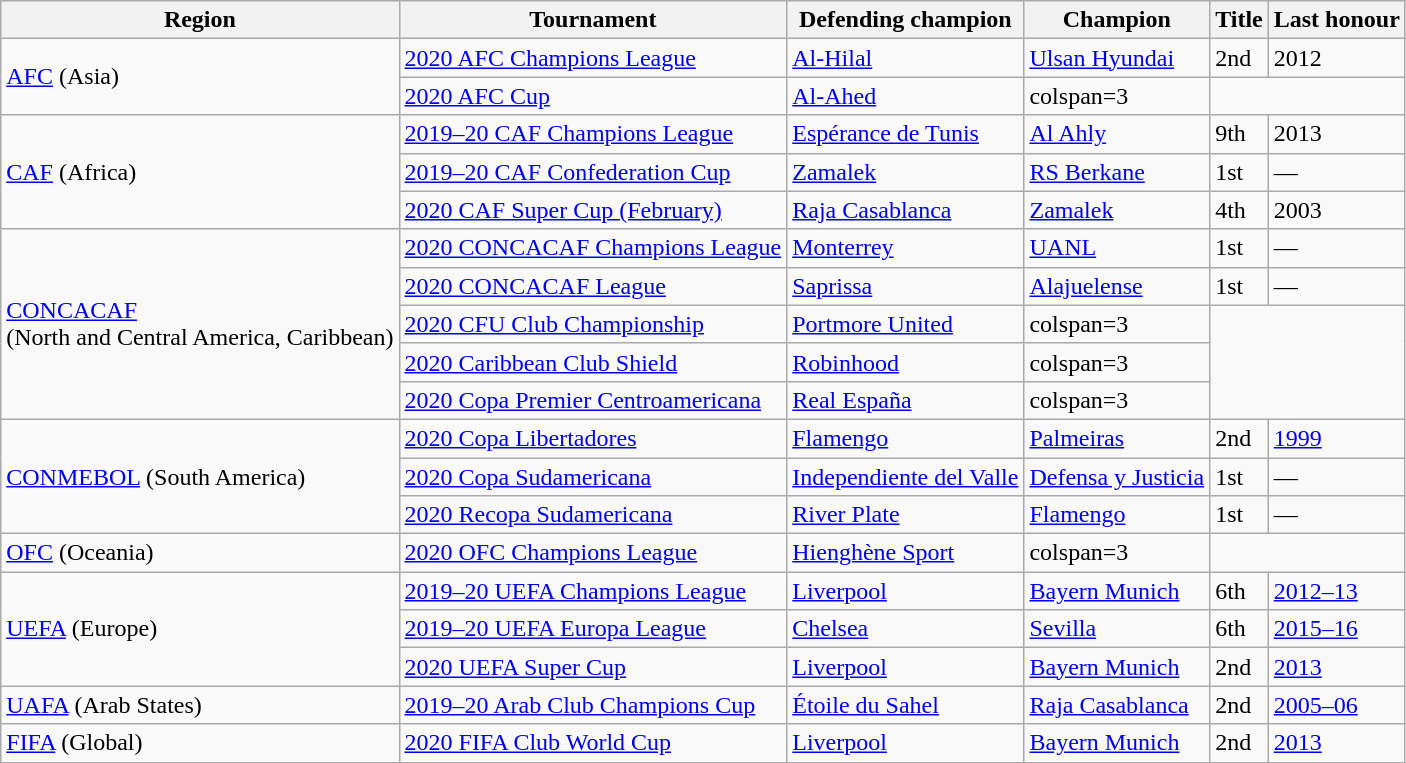<table class="wikitable">
<tr>
<th>Region</th>
<th>Tournament</th>
<th>Defending champion</th>
<th>Champion</th>
<th>Title</th>
<th>Last honour</th>
</tr>
<tr>
<td rowspan=2><a href='#'>AFC</a> (Asia)</td>
<td><a href='#'>2020 AFC Champions League</a></td>
<td> <a href='#'>Al-Hilal</a></td>
<td> <a href='#'>Ulsan Hyundai</a></td>
<td>2nd</td>
<td>2012</td>
</tr>
<tr>
<td><a href='#'>2020 AFC Cup</a></td>
<td> <a href='#'>Al-Ahed</a></td>
<td>colspan=3 </td>
</tr>
<tr>
<td rowspan=3><a href='#'>CAF</a> (Africa)</td>
<td><a href='#'>2019–20 CAF Champions League</a></td>
<td> <a href='#'>Espérance de Tunis</a></td>
<td> <a href='#'>Al Ahly</a></td>
<td>9th</td>
<td>2013</td>
</tr>
<tr>
<td><a href='#'>2019–20 CAF Confederation Cup</a></td>
<td> <a href='#'>Zamalek</a></td>
<td> <a href='#'>RS Berkane</a></td>
<td>1st</td>
<td>—</td>
</tr>
<tr>
<td><a href='#'>2020 CAF Super Cup (February)</a></td>
<td> <a href='#'>Raja Casablanca</a></td>
<td> <a href='#'>Zamalek</a></td>
<td>4th</td>
<td>2003</td>
</tr>
<tr>
<td rowspan=5><a href='#'>CONCACAF</a><br>(North and Central America, Caribbean)</td>
<td><a href='#'>2020 CONCACAF Champions League</a></td>
<td> <a href='#'>Monterrey</a></td>
<td> <a href='#'>UANL</a></td>
<td>1st</td>
<td>—</td>
</tr>
<tr>
<td><a href='#'>2020 CONCACAF League</a></td>
<td> <a href='#'>Saprissa</a></td>
<td> <a href='#'>Alajuelense</a></td>
<td>1st</td>
<td>—</td>
</tr>
<tr>
<td><a href='#'>2020 CFU Club Championship</a></td>
<td> <a href='#'>Portmore United</a></td>
<td>colspan=3 </td>
</tr>
<tr>
<td><a href='#'>2020 Caribbean Club Shield</a></td>
<td> <a href='#'>Robinhood</a></td>
<td>colspan=3 </td>
</tr>
<tr>
<td><a href='#'>2020 Copa Premier Centroamericana</a></td>
<td> <a href='#'>Real España</a></td>
<td>colspan=3 </td>
</tr>
<tr>
<td rowspan=3><a href='#'>CONMEBOL</a> (South America)</td>
<td><a href='#'>2020 Copa Libertadores</a></td>
<td> <a href='#'>Flamengo</a></td>
<td> <a href='#'>Palmeiras</a></td>
<td>2nd</td>
<td><a href='#'>1999</a></td>
</tr>
<tr>
<td><a href='#'>2020 Copa Sudamericana</a></td>
<td> <a href='#'>Independiente del Valle</a></td>
<td> <a href='#'>Defensa y Justicia</a></td>
<td>1st</td>
<td>—</td>
</tr>
<tr>
<td><a href='#'>2020 Recopa Sudamericana</a></td>
<td> <a href='#'>River Plate</a></td>
<td> <a href='#'>Flamengo</a></td>
<td>1st</td>
<td>—</td>
</tr>
<tr>
<td><a href='#'>OFC</a> (Oceania)</td>
<td><a href='#'>2020 OFC Champions League</a></td>
<td> <a href='#'>Hienghène Sport</a></td>
<td>colspan=3 </td>
</tr>
<tr>
<td rowspan=3><a href='#'>UEFA</a> (Europe)</td>
<td><a href='#'>2019–20 UEFA Champions League</a></td>
<td> <a href='#'>Liverpool</a></td>
<td> <a href='#'>Bayern Munich</a></td>
<td>6th</td>
<td><a href='#'>2012–13</a></td>
</tr>
<tr>
<td><a href='#'>2019–20 UEFA Europa League</a></td>
<td> <a href='#'>Chelsea</a></td>
<td> <a href='#'>Sevilla</a></td>
<td>6th</td>
<td><a href='#'>2015–16</a></td>
</tr>
<tr>
<td><a href='#'>2020 UEFA Super Cup</a></td>
<td> <a href='#'>Liverpool</a></td>
<td> <a href='#'>Bayern Munich</a></td>
<td>2nd</td>
<td><a href='#'>2013</a></td>
</tr>
<tr>
<td><a href='#'>UAFA</a> (Arab States)</td>
<td><a href='#'>2019–20 Arab Club Champions Cup</a></td>
<td> <a href='#'>Étoile du Sahel</a></td>
<td> <a href='#'>Raja Casablanca</a></td>
<td>2nd</td>
<td><a href='#'>2005–06</a></td>
</tr>
<tr>
<td><a href='#'>FIFA</a> (Global)</td>
<td><a href='#'>2020 FIFA Club World Cup</a></td>
<td> <a href='#'>Liverpool</a></td>
<td> <a href='#'>Bayern Munich</a></td>
<td>2nd</td>
<td><a href='#'>2013</a></td>
</tr>
</table>
